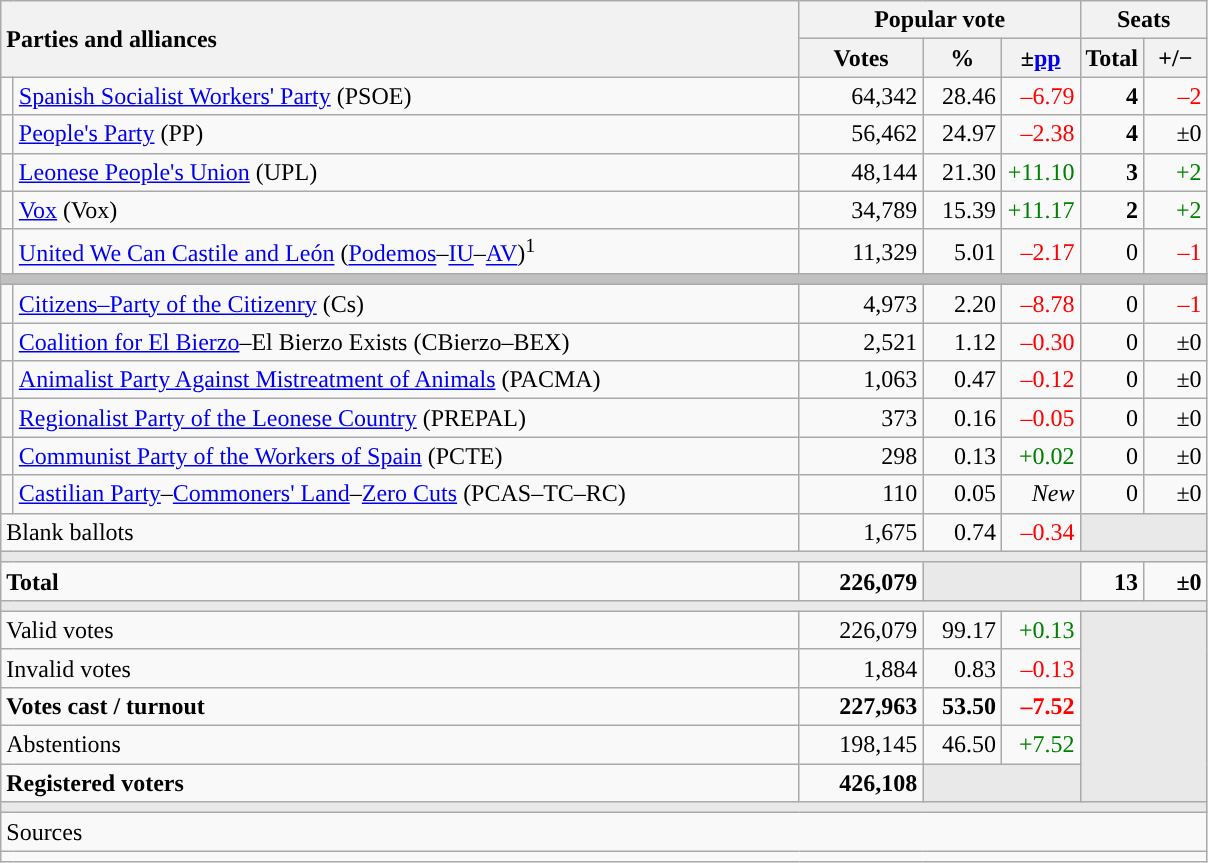<table class="wikitable" style="text-align:right;">
<tr>
<th style="text-align:left;" rowspan="2" colspan="2" width="525">Parties and alliances</th>
<th colspan="3">Popular vote</th>
<th colspan="2">Seats</th>
</tr>
<tr>
<th width="75">Votes</th>
<th width="45">%</th>
<th width="45">±<a href='#'>pp</a></th>
<th width="35">Total</th>
<th width="35">+/−</th>
</tr>
<tr>
<td width="1" style="color:inherit;background:"></td>
<td align="left"><a href='#'>Spanish Socialist Workers' Party</a> (PSOE)</td>
<td>64,342</td>
<td>28.46</td>
<td style="color:red;">–6.79</td>
<td><strong>4</strong></td>
<td style="color:red;">–2</td>
</tr>
<tr>
<td style="color:inherit;background:"></td>
<td align="left"><a href='#'>People's Party</a> (PP)</td>
<td>56,462</td>
<td>24.97</td>
<td style="color:red;">–2.38</td>
<td><strong>4</strong></td>
<td>±0</td>
</tr>
<tr>
<td style="color:inherit;background:"></td>
<td align="left"><a href='#'>Leonese People's Union</a> (UPL)</td>
<td>48,144</td>
<td>21.30</td>
<td style="color:green;">+11.10</td>
<td><strong>3</strong></td>
<td style="color:green;">+2</td>
</tr>
<tr>
<td style="color:inherit;background:"></td>
<td align="left"><a href='#'>Vox</a> (Vox)</td>
<td>34,789</td>
<td>15.39</td>
<td style="color:green;">+11.17</td>
<td><strong>2</strong></td>
<td style="color:green;">+2</td>
</tr>
<tr>
<td style="color:inherit;background:"></td>
<td align="left"><a href='#'>United We Can Castile and León</a> (<a href='#'>Podemos</a>–<a href='#'>IU</a>–<a href='#'>AV</a>)<sup>1</sup></td>
<td>11,329</td>
<td>5.01</td>
<td style="color:red;">–2.17</td>
<td>0</td>
<td style="color:red;">–1</td>
</tr>
<tr>
<td colspan="7" bgcolor="#C0C0C0"></td>
</tr>
<tr>
<td style="color:inherit;background:"></td>
<td align="left"><a href='#'>Citizens–Party of the Citizenry</a> (Cs)</td>
<td>4,973</td>
<td>2.20</td>
<td style="color:red;">–8.78</td>
<td>0</td>
<td style="color:red;">–1</td>
</tr>
<tr>
<td style="color:inherit;background:"></td>
<td align="left"><a href='#'>Coalition for El Bierzo</a>–El Bierzo Exists (CBierzo–BEX)</td>
<td>2,521</td>
<td>1.12</td>
<td style="color:red;">–0.30</td>
<td>0</td>
<td>±0</td>
</tr>
<tr>
<td style="color:inherit;background:"></td>
<td align="left"><a href='#'>Animalist Party Against Mistreatment of Animals</a> (PACMA)</td>
<td>1,063</td>
<td>0.47</td>
<td style="color:red;">–0.12</td>
<td>0</td>
<td>±0</td>
</tr>
<tr>
<td style="color:inherit;background:"></td>
<td align="left"><a href='#'>Regionalist Party of the Leonese Country</a> (PREPAL)</td>
<td>373</td>
<td>0.16</td>
<td style="color:red;">–0.05</td>
<td>0</td>
<td>±0</td>
</tr>
<tr>
<td style="color:inherit;background:"></td>
<td align="left"><a href='#'>Communist Party of the Workers of Spain</a> (PCTE)</td>
<td>298</td>
<td>0.13</td>
<td style="color:green;">+0.02</td>
<td>0</td>
<td>±0</td>
</tr>
<tr>
<td style="color:inherit;background:"></td>
<td align="left"><a href='#'>Castilian Party</a>–<a href='#'>Commoners' Land</a>–<a href='#'>Zero Cuts</a> (PCAS–TC–RC)</td>
<td>110</td>
<td>0.05</td>
<td><em>New</em></td>
<td>0</td>
<td>±0</td>
</tr>
<tr>
<td align="left" colspan="2">Blank ballots</td>
<td>1,675</td>
<td>0.74</td>
<td style="color:red;">–0.34</td>
<td bgcolor="#E9E9E9" colspan="2"></td>
</tr>
<tr>
<td colspan="7" bgcolor="#E9E9E9"></td>
</tr>
<tr style="font-weight:bold;">
<td align="left" colspan="2">Total</td>
<td>226,079</td>
<td bgcolor="#E9E9E9" colspan="2"></td>
<td>13</td>
<td>±0</td>
</tr>
<tr>
<td colspan="7" bgcolor="#E9E9E9"></td>
</tr>
<tr>
<td align="left" colspan="2">Valid votes</td>
<td>226,079</td>
<td>99.17</td>
<td style="color:green;">+0.13</td>
<td bgcolor="#E9E9E9" colspan="2" rowspan="5"></td>
</tr>
<tr>
<td align="left" colspan="2">Invalid votes</td>
<td>1,884</td>
<td>0.83</td>
<td style="color:red;">–0.13</td>
</tr>
<tr style="font-weight:bold;">
<td align="left" colspan="2">Votes cast / turnout</td>
<td>227,963</td>
<td>53.50</td>
<td style="color:red;">–7.52</td>
</tr>
<tr>
<td align="left" colspan="2">Abstentions</td>
<td>198,145</td>
<td>46.50</td>
<td style="color:green;">+7.52</td>
</tr>
<tr style="font-weight:bold;">
<td align="left" colspan="2">Registered voters</td>
<td>426,108</td>
<td bgcolor="#E9E9E9" colspan="2"></td>
</tr>
<tr>
<td colspan="7" bgcolor="#E9E9E9"></td>
</tr>
<tr>
<td align="left" colspan="7">Sources</td>
</tr>
<tr>
<td colspan="7" style="text-align:left; max-width:790px;"></td>
</tr>
</table>
